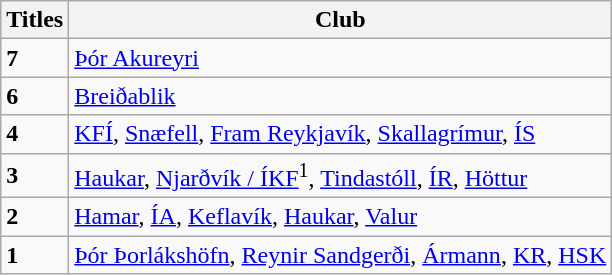<table class="wikitable" style="text-align: Left">
<tr>
<th>Titles</th>
<th>Club</th>
</tr>
<tr>
<td><strong>7</strong></td>
<td><a href='#'>Þór Akureyri</a></td>
</tr>
<tr>
<td><strong>6</strong></td>
<td><a href='#'>Breiðablik</a></td>
</tr>
<tr>
<td><strong>4</strong></td>
<td><a href='#'>KFÍ</a>, <a href='#'>Snæfell</a>, <a href='#'>Fram Reykjavík</a>, <a href='#'>Skallagrímur</a>, <a href='#'>ÍS</a></td>
</tr>
<tr>
<td><strong>3</strong></td>
<td><a href='#'>Haukar</a>, <a href='#'>Njarðvík / ÍKF</a><sup>1</sup>, <a href='#'>Tindastóll</a>, <a href='#'>ÍR</a>, <a href='#'>Höttur</a></td>
</tr>
<tr>
<td><strong>2</strong></td>
<td><a href='#'>Hamar</a>, <a href='#'>ÍA</a>, <a href='#'>Keflavík</a>, <a href='#'>Haukar</a>, <a href='#'>Valur</a></td>
</tr>
<tr>
<td><strong>1</strong></td>
<td><a href='#'>Þór Þorlákshöfn</a>, <a href='#'>Reynir Sandgerði</a>, <a href='#'>Ármann</a>, <a href='#'>KR</a>, <a href='#'>HSK</a></td>
</tr>
</table>
